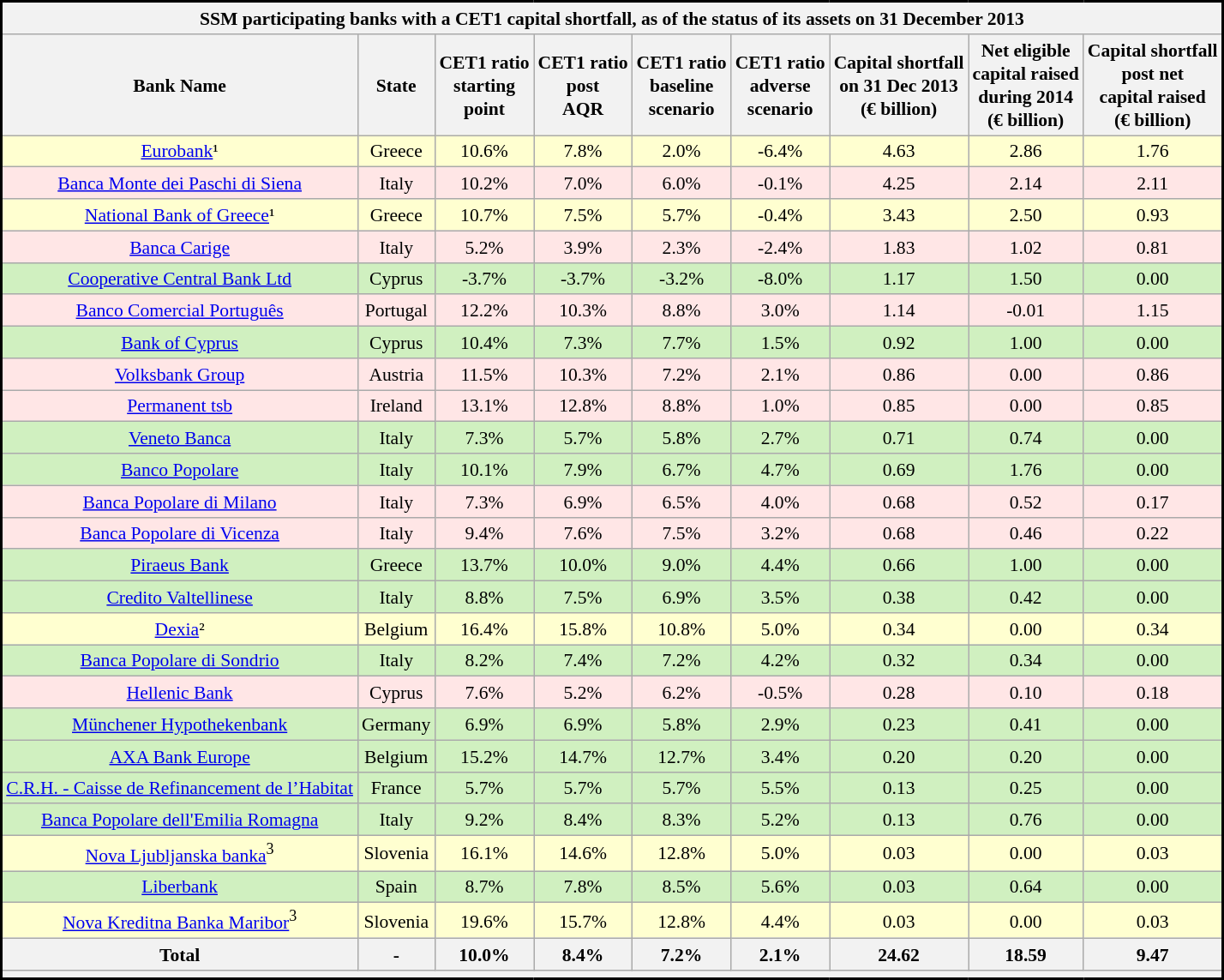<table class="wikitable sortable" style="font-size:90%; clear:both; line-height:1.25; border:2px solid; text-align:center">
<tr>
<th colspan="9">SSM participating banks with a CET1 capital shortfall, as of the status of its assets on 31 December 2013</th>
</tr>
<tr>
<th>Bank Name</th>
<th>State</th>
<th>CET1 ratio<br>starting<br>point</th>
<th>CET1 ratio<br>post<br>AQR</th>
<th>CET1 ratio<br>baseline<br>scenario</th>
<th>CET1 ratio<br>adverse<br>scenario</th>
<th>Capital shortfall<br>on 31 Dec 2013<br>(€ billion)</th>
<th>Net eligible<br>capital raised<br>during 2014<br>(€ billion)</th>
<th>Capital shortfall<br>post net<br>capital raised<br>(€ billion)</th>
</tr>
<tr style="background:#FFFFD0">
<td><a href='#'>Eurobank</a>¹</td>
<td>Greece</td>
<td>10.6%</td>
<td>7.8%</td>
<td>2.0%</td>
<td>-6.4%</td>
<td>4.63</td>
<td>2.86</td>
<td>1.76</td>
</tr>
<tr style="background:#FFE6E6">
<td><a href='#'>Banca Monte dei Paschi di Siena</a></td>
<td>Italy</td>
<td>10.2%</td>
<td>7.0%</td>
<td>6.0%</td>
<td>-0.1%</td>
<td>4.25</td>
<td>2.14</td>
<td>2.11</td>
</tr>
<tr style="background:#FFFFD0">
<td><a href='#'>National Bank of Greece</a>¹</td>
<td>Greece</td>
<td>10.7%</td>
<td>7.5%</td>
<td>5.7%</td>
<td>-0.4%</td>
<td>3.43</td>
<td>2.50</td>
<td>0.93</td>
</tr>
<tr style="background:#FFE6E6">
<td><a href='#'>Banca Carige</a></td>
<td>Italy</td>
<td>5.2%</td>
<td>3.9%</td>
<td>2.3%</td>
<td>-2.4%</td>
<td>1.83</td>
<td>1.02</td>
<td>0.81</td>
</tr>
<tr style="background:#D0F0C0">
<td><a href='#'>Cooperative Central Bank Ltd</a></td>
<td>Cyprus</td>
<td>-3.7%</td>
<td>-3.7%</td>
<td>-3.2%</td>
<td>-8.0%</td>
<td>1.17</td>
<td>1.50</td>
<td>0.00</td>
</tr>
<tr style="background:#FFE6E6">
<td><a href='#'>Banco Comercial Português</a></td>
<td>Portugal</td>
<td>12.2%</td>
<td>10.3%</td>
<td>8.8%</td>
<td>3.0%</td>
<td>1.14</td>
<td>-0.01</td>
<td>1.15</td>
</tr>
<tr style="background:#D0F0C0">
<td><a href='#'>Bank of Cyprus</a></td>
<td>Cyprus</td>
<td>10.4%</td>
<td>7.3%</td>
<td>7.7%</td>
<td>1.5%</td>
<td>0.92</td>
<td>1.00</td>
<td>0.00</td>
</tr>
<tr style="background:#FFE6E6">
<td><a href='#'>Volksbank Group</a></td>
<td>Austria</td>
<td>11.5%</td>
<td>10.3%</td>
<td>7.2%</td>
<td>2.1%</td>
<td>0.86</td>
<td>0.00</td>
<td>0.86</td>
</tr>
<tr style="background:#FFE6E6">
<td><a href='#'>Permanent tsb</a></td>
<td>Ireland</td>
<td>13.1%</td>
<td>12.8%</td>
<td>8.8%</td>
<td>1.0%</td>
<td>0.85</td>
<td>0.00</td>
<td>0.85</td>
</tr>
<tr style="background:#D0F0C0">
<td><a href='#'>Veneto Banca</a></td>
<td>Italy</td>
<td>7.3%</td>
<td>5.7%</td>
<td>5.8%</td>
<td>2.7%</td>
<td>0.71</td>
<td>0.74</td>
<td>0.00</td>
</tr>
<tr style="background:#D0F0C0">
<td><a href='#'>Banco Popolare</a></td>
<td>Italy</td>
<td>10.1%</td>
<td>7.9%</td>
<td>6.7%</td>
<td>4.7%</td>
<td>0.69</td>
<td>1.76</td>
<td>0.00</td>
</tr>
<tr style="background:#FFE6E6">
<td><a href='#'>Banca Popolare di Milano</a></td>
<td>Italy</td>
<td>7.3%</td>
<td>6.9%</td>
<td>6.5%</td>
<td>4.0%</td>
<td>0.68</td>
<td>0.52</td>
<td>0.17</td>
</tr>
<tr style="background:#FFE6E6">
<td><a href='#'>Banca Popolare di Vicenza</a></td>
<td>Italy</td>
<td>9.4%</td>
<td>7.6%</td>
<td>7.5%</td>
<td>3.2%</td>
<td>0.68</td>
<td>0.46</td>
<td>0.22</td>
</tr>
<tr style="background:#D0F0C0">
<td><a href='#'>Piraeus Bank</a></td>
<td>Greece</td>
<td>13.7%</td>
<td>10.0%</td>
<td>9.0%</td>
<td>4.4%</td>
<td>0.66</td>
<td>1.00</td>
<td>0.00</td>
</tr>
<tr style="background:#D0F0C0">
<td><a href='#'>Credito Valtellinese</a></td>
<td>Italy</td>
<td>8.8%</td>
<td>7.5%</td>
<td>6.9%</td>
<td>3.5%</td>
<td>0.38</td>
<td>0.42</td>
<td>0.00</td>
</tr>
<tr style="background:#FFFFD0">
<td><a href='#'>Dexia</a>²</td>
<td>Belgium</td>
<td>16.4%</td>
<td>15.8%</td>
<td>10.8%</td>
<td>5.0%</td>
<td>0.34</td>
<td>0.00</td>
<td>0.34</td>
</tr>
<tr style="background:#D0F0C0">
<td><a href='#'>Banca Popolare di Sondrio</a></td>
<td>Italy</td>
<td>8.2%</td>
<td>7.4%</td>
<td>7.2%</td>
<td>4.2%</td>
<td>0.32</td>
<td>0.34</td>
<td>0.00</td>
</tr>
<tr style="background:#FFE6E6">
<td><a href='#'>Hellenic Bank</a></td>
<td>Cyprus</td>
<td>7.6%</td>
<td>5.2%</td>
<td>6.2%</td>
<td>-0.5%</td>
<td>0.28</td>
<td>0.10</td>
<td>0.18</td>
</tr>
<tr style="background:#D0F0C0">
<td><a href='#'>Münchener Hypothekenbank</a></td>
<td>Germany</td>
<td>6.9%</td>
<td>6.9%</td>
<td>5.8%</td>
<td>2.9%</td>
<td>0.23</td>
<td>0.41</td>
<td>0.00</td>
</tr>
<tr style="background:#D0F0C0">
<td><a href='#'>AXA Bank Europe</a></td>
<td>Belgium</td>
<td>15.2%</td>
<td>14.7%</td>
<td>12.7%</td>
<td>3.4%</td>
<td>0.20</td>
<td>0.20</td>
<td>0.00</td>
</tr>
<tr style="background:#D0F0C0">
<td><a href='#'>C.R.H. - Caisse de Refinancement de l’Habitat</a></td>
<td>France</td>
<td>5.7%</td>
<td>5.7%</td>
<td>5.7%</td>
<td>5.5%</td>
<td>0.13</td>
<td>0.25</td>
<td>0.00</td>
</tr>
<tr style="background:#D0F0C0">
<td><a href='#'>Banca Popolare dell'Emilia Romagna</a></td>
<td>Italy</td>
<td>9.2%</td>
<td>8.4%</td>
<td>8.3%</td>
<td>5.2%</td>
<td>0.13</td>
<td>0.76</td>
<td>0.00</td>
</tr>
<tr style="background:#FFFFD0">
<td><a href='#'>Nova Ljubljanska banka</a><sup>3</sup></td>
<td>Slovenia</td>
<td>16.1%</td>
<td>14.6%</td>
<td>12.8%</td>
<td>5.0%</td>
<td>0.03</td>
<td>0.00</td>
<td>0.03</td>
</tr>
<tr style="background:#D0F0C0">
<td><a href='#'>Liberbank</a></td>
<td>Spain</td>
<td>8.7%</td>
<td>7.8%</td>
<td>8.5%</td>
<td>5.6%</td>
<td>0.03</td>
<td>0.64</td>
<td>0.00</td>
</tr>
<tr style="background:#FFFFD0">
<td><a href='#'>Nova Kreditna Banka Maribor</a><sup>3</sup></td>
<td>Slovenia</td>
<td>19.6%</td>
<td>15.7%</td>
<td>12.8%</td>
<td>4.4%</td>
<td>0.03</td>
<td>0.00</td>
<td>0.03</td>
</tr>
<tr>
<th>Total</th>
<th>-</th>
<th>10.0%</th>
<th>8.4%</th>
<th>7.2%</th>
<th>2.1%</th>
<th>24.62</th>
<th>18.59</th>
<th>9.47</th>
</tr>
<tr>
<th colspan="9" style="text-align:left"></th>
</tr>
</table>
